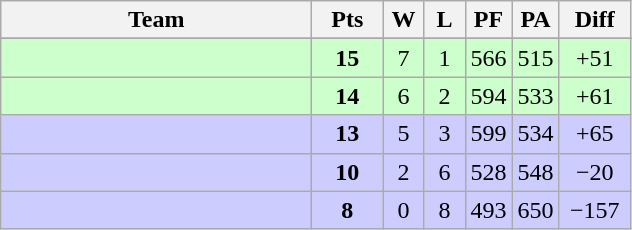<table class=wikitable style="text-align:center">
<tr>
<th width=200>Team</th>
<th width=40>Pts</th>
<th width=20>W</th>
<th width=20>L</th>
<th width=20>PF</th>
<th width=20>PA</th>
<th width=40>Diff</th>
</tr>
<tr>
</tr>
<tr bgcolor=ccffcc>
<td align=left></td>
<td><strong>15</strong></td>
<td>7</td>
<td>1</td>
<td>566</td>
<td>515</td>
<td>+51</td>
</tr>
<tr bgcolor=ccffcc>
<td align=left></td>
<td><strong>14</strong></td>
<td>6</td>
<td>2</td>
<td>594</td>
<td>533</td>
<td>+61</td>
</tr>
<tr bgcolor=ccccff>
<td align=left></td>
<td><strong>13</strong></td>
<td>5</td>
<td>3</td>
<td>599</td>
<td>534</td>
<td>+65</td>
</tr>
<tr bgcolor=ccccff>
<td align=left></td>
<td><strong>10</strong></td>
<td>2</td>
<td>6</td>
<td>528</td>
<td>548</td>
<td>−20</td>
</tr>
<tr bgcolor=ccccff>
<td align=left></td>
<td><strong>8</strong></td>
<td>0</td>
<td>8</td>
<td>493</td>
<td>650</td>
<td>−157</td>
</tr>
</table>
